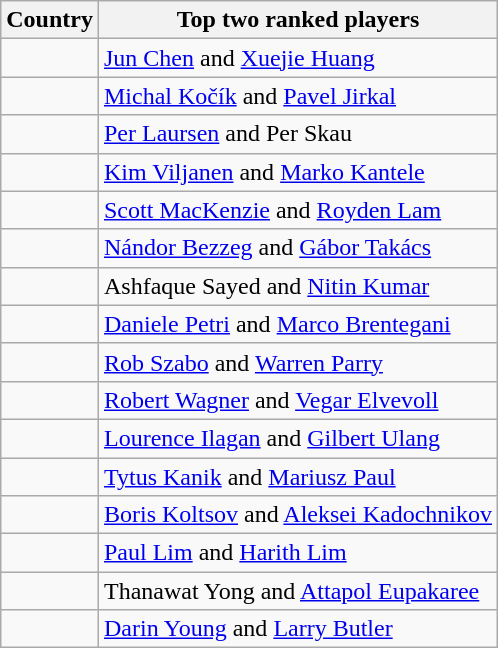<table class="wikitable">
<tr>
<th>Country</th>
<th>Top two ranked players</th>
</tr>
<tr>
<td></td>
<td><a href='#'>Jun Chen</a> and <a href='#'>Xuejie Huang</a></td>
</tr>
<tr>
<td></td>
<td><a href='#'>Michal Kočík</a> and <a href='#'>Pavel Jirkal</a></td>
</tr>
<tr>
<td></td>
<td><a href='#'>Per Laursen</a> and Per Skau</td>
</tr>
<tr>
<td></td>
<td><a href='#'>Kim Viljanen</a> and <a href='#'>Marko Kantele</a></td>
</tr>
<tr>
<td></td>
<td><a href='#'>Scott MacKenzie</a> and <a href='#'>Royden Lam</a></td>
</tr>
<tr>
<td></td>
<td><a href='#'>Nándor Bezzeg</a> and <a href='#'>Gábor Takács</a></td>
</tr>
<tr>
<td></td>
<td>Ashfaque Sayed and <a href='#'>Nitin Kumar</a></td>
</tr>
<tr>
<td></td>
<td><a href='#'>Daniele Petri</a> and  <a href='#'>Marco Brentegani</a></td>
</tr>
<tr>
<td></td>
<td><a href='#'>Rob Szabo</a> and <a href='#'>Warren Parry</a></td>
</tr>
<tr>
<td></td>
<td><a href='#'>Robert Wagner</a> and <a href='#'>Vegar Elvevoll</a></td>
</tr>
<tr>
<td></td>
<td><a href='#'>Lourence Ilagan</a> and <a href='#'>Gilbert Ulang</a></td>
</tr>
<tr>
<td></td>
<td><a href='#'>Tytus Kanik</a> and <a href='#'>Mariusz Paul</a></td>
</tr>
<tr>
<td></td>
<td><a href='#'>Boris Koltsov</a> and <a href='#'>Aleksei Kadochnikov</a></td>
</tr>
<tr>
<td></td>
<td><a href='#'>Paul Lim</a> and <a href='#'>Harith Lim</a></td>
</tr>
<tr>
<td></td>
<td>Thanawat Yong and <a href='#'>Attapol Eupakaree</a></td>
</tr>
<tr>
<td></td>
<td><a href='#'>Darin Young</a> and <a href='#'>Larry Butler</a></td>
</tr>
</table>
